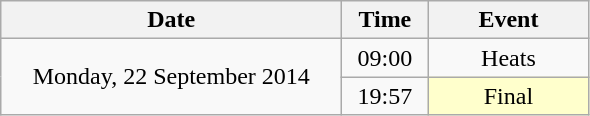<table class = "wikitable" style="text-align:center;">
<tr>
<th width=220>Date</th>
<th width=50>Time</th>
<th width=100>Event</th>
</tr>
<tr>
<td rowspan=2>Monday, 22 September 2014</td>
<td>09:00</td>
<td>Heats</td>
</tr>
<tr>
<td>19:57</td>
<td bgcolor=ffffcc>Final</td>
</tr>
</table>
